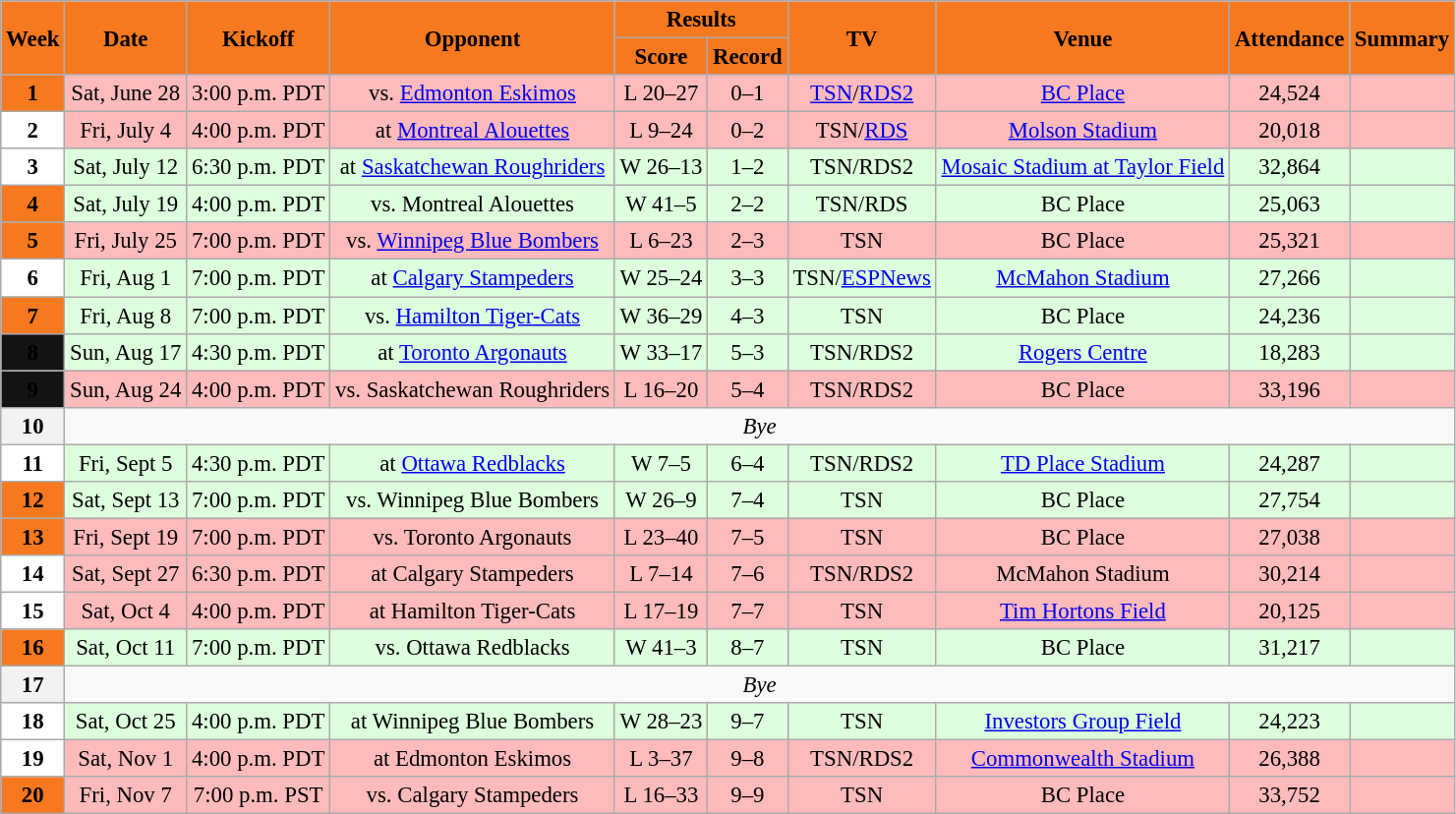<table class="wikitable" style="font-size: 95%;">
<tr>
<th style="background:#F6791F;color:black;" rowspan=2>Week</th>
<th style="background:#F6791F;color:black;" rowspan=2>Date</th>
<th style="background:#F6791F;color:black;" rowspan=2>Kickoff</th>
<th style="background:#F6791F;color:black;" rowspan=2>Opponent</th>
<th style="background:#F6791F;color:black;" colspan=2>Results</th>
<th style="background:#F6791F;color:black;" rowspan=2>TV</th>
<th style="background:#F6791F;color:black;" rowspan=2>Venue</th>
<th style="background:#F6791F;color:black;" rowspan=2>Attendance</th>
<th style="background:#F6791F;color:black;" rowspan=2>Summary</th>
</tr>
<tr>
<th style="background:#F6791F;color:black;">Score</th>
<th style="background:#F6791F;color:black;">Record</th>
</tr>
<tr align="center" bgcolor="#ffbbbb">
<td style="text-align:center; background:#F6791F;"><span><strong>1</strong></span></td>
<td align="center">Sat, June 28</td>
<td align="center">3:00 p.m. PDT</td>
<td align="center">vs. <a href='#'>Edmonton Eskimos</a></td>
<td align="center">L 20–27</td>
<td align="center">0–1</td>
<td align="center"><a href='#'>TSN</a>/<a href='#'>RDS2</a></td>
<td align="center"><a href='#'>BC Place</a></td>
<td align="center">24,524</td>
<td align="center"></td>
</tr>
<tr align="center" bgcolor="#ffbbbb">
<td style="text-align:center; background:white;"><span><strong>2</strong></span></td>
<td align="center">Fri, July 4</td>
<td align="center">4:00 p.m. PDT</td>
<td align="center">at <a href='#'>Montreal Alouettes</a></td>
<td align="center">L 9–24</td>
<td align="center">0–2</td>
<td align="center">TSN/<a href='#'>RDS</a></td>
<td align="center"><a href='#'>Molson Stadium</a></td>
<td align="center">20,018</td>
<td align="center"></td>
</tr>
<tr align="center" bgcolor="#ddffdd">
<td style="text-align:center; background:white;"><span><strong>3</strong></span></td>
<td align="center">Sat, July 12</td>
<td align="center">6:30 p.m. PDT</td>
<td align="center">at <a href='#'>Saskatchewan Roughriders</a></td>
<td align="center">W 26–13</td>
<td align="center">1–2</td>
<td align="center">TSN/RDS2</td>
<td align="center"><a href='#'>Mosaic Stadium at Taylor Field</a></td>
<td align="center">32,864</td>
<td align="center"></td>
</tr>
<tr align="center" bgcolor="#ddffdd">
<th style="text-align:center; background:#F6791F;"><span><strong>4</strong></span></th>
<td align="center">Sat, July 19</td>
<td align="center">4:00 p.m. PDT</td>
<td align="center">vs. Montreal Alouettes</td>
<td align="center">W 41–5</td>
<td align="center">2–2</td>
<td align="center">TSN/RDS</td>
<td align="center">BC Place</td>
<td align="center">25,063</td>
<td align="center"></td>
</tr>
<tr align="center" bgcolor="#ffbbbb">
<th style="text-align:center; background:#F6791F;"><span><strong>5</strong></span></th>
<td align="center">Fri, July 25</td>
<td align="center">7:00 p.m. PDT</td>
<td align="center">vs. <a href='#'>Winnipeg Blue Bombers</a></td>
<td align="center">L 6–23</td>
<td align="center">2–3</td>
<td align="center">TSN</td>
<td align="center">BC Place</td>
<td align="center">25,321</td>
<td align="center"></td>
</tr>
<tr align="center" bgcolor="#ddffdd">
<td style="text-align:center; background:white;"><span><strong>6</strong></span></td>
<td align="center">Fri, Aug 1</td>
<td align="center">7:00 p.m. PDT</td>
<td align="center">at <a href='#'>Calgary Stampeders</a></td>
<td align="center">W 25–24</td>
<td align="center">3–3</td>
<td align="center">TSN/<a href='#'>ESPNews</a></td>
<td align="center"><a href='#'>McMahon Stadium</a></td>
<td align="center">27,266</td>
<td align="center"></td>
</tr>
<tr align="center" bgcolor="#ddffdd">
<td style="text-align:center; background:#F6791F;"><span><strong>7</strong></span></td>
<td align="center">Fri, Aug 8</td>
<td align="center">7:00 p.m. PDT</td>
<td align="center">vs. <a href='#'>Hamilton Tiger-Cats</a></td>
<td align="center">W 36–29</td>
<td align="center">4–3</td>
<td align="center">TSN</td>
<td align="center">BC Place</td>
<td align="center">24,236</td>
<td align="center"></td>
</tr>
<tr align="center" bgcolor="#ddffdd">
<td style="text-align:center; background:#141414;"><span><strong>8</strong></span></td>
<td align="center">Sun, Aug 17</td>
<td align="center">4:30 p.m. PDT</td>
<td align="center">at <a href='#'>Toronto Argonauts</a></td>
<td align="center">W 33–17</td>
<td align="center">5–3</td>
<td align="center">TSN/RDS2</td>
<td align="center"><a href='#'>Rogers Centre</a></td>
<td align="center">18,283</td>
<td align="center"></td>
</tr>
<tr align="center" bgcolor="#ffbbbb">
<td style="text-align:center; background:#141414;"><span><strong>9</strong></span></td>
<td align="center">Sun, Aug 24</td>
<td align="center">4:00 p.m. PDT</td>
<td align="center">vs. Saskatchewan Roughriders</td>
<td align="center">L 16–20</td>
<td align="center">5–4</td>
<td align="center">TSN/RDS2</td>
<td align="center">BC Place</td>
<td align="center">33,196</td>
<td align="center"></td>
</tr>
<tr style= bgcolor="ffffff">
<th align="center"><strong>10</strong></th>
<td colspan=9 align="center" valign="middle"><em>Bye</em></td>
</tr>
<tr align="center" bgcolor="#ddffdd">
<td style="text-align:center; background:white;"><span><strong>11</strong></span></td>
<td align="center">Fri, Sept 5</td>
<td align="center">4:30 p.m. PDT</td>
<td align="center">at <a href='#'>Ottawa Redblacks</a></td>
<td align="center">W 7–5</td>
<td align="center">6–4</td>
<td align="center">TSN/RDS2</td>
<td align="center"><a href='#'>TD Place Stadium</a></td>
<td align="center">24,287</td>
<td align="center"></td>
</tr>
<tr align="center" bgcolor="#ddffdd">
<td style="text-align:center; background:#F6791F;"><span><strong>12</strong></span></td>
<td align="center">Sat, Sept 13</td>
<td align="center">7:00 p.m. PDT</td>
<td align="center">vs. Winnipeg Blue Bombers</td>
<td align="center">W 26–9</td>
<td align="center">7–4</td>
<td align="center">TSN</td>
<td align="center">BC Place</td>
<td align="center">27,754</td>
<td align="center"></td>
</tr>
<tr align="center" bgcolor="#ffbbbb">
<td style="text-align:center; background:#F6791F;"><span><strong>13</strong></span></td>
<td align="center">Fri, Sept 19</td>
<td align="center">7:00 p.m. PDT</td>
<td align="center">vs. Toronto Argonauts</td>
<td align="center">L 23–40</td>
<td align="center">7–5</td>
<td align="center">TSN</td>
<td align="center">BC Place</td>
<td align="center">27,038</td>
<td align="center"></td>
</tr>
<tr align="center" bgcolor="#ffbbbb">
<td style="text-align:center; background:white;"><span><strong>14</strong></span></td>
<td align="center">Sat, Sept 27</td>
<td align="center">6:30 p.m. PDT</td>
<td align="center">at Calgary Stampeders</td>
<td align="center">L 7–14</td>
<td align="center">7–6</td>
<td align="center">TSN/RDS2</td>
<td align="center">McMahon Stadium</td>
<td align="center">30,214</td>
<td align="center"></td>
</tr>
<tr align="center" bgcolor="#ffbbbb">
<td style="text-align:center; background:white;"><span><strong>15</strong></span></td>
<td align="center">Sat, Oct 4</td>
<td align="center">4:00 p.m. PDT</td>
<td align="center">at Hamilton Tiger-Cats</td>
<td align="center">L 17–19</td>
<td align="center">7–7</td>
<td align="center">TSN</td>
<td align="center"><a href='#'>Tim Hortons Field</a></td>
<td align="center">20,125</td>
<td align="center"></td>
</tr>
<tr align="center" bgcolor="#ddffdd">
<td style="text-align:center; background:#F6791F;"><span><strong>16</strong></span></td>
<td align="center">Sat, Oct 11</td>
<td align="center">7:00 p.m. PDT</td>
<td align="center">vs. Ottawa Redblacks</td>
<td align="center">W 41–3</td>
<td align="center">8–7</td>
<td align="center">TSN</td>
<td align="center">BC Place</td>
<td align="center">31,217</td>
<td align="center"></td>
</tr>
<tr style= bgcolor="ffffff">
<th align="center"><strong>17</strong></th>
<td colspan=9 align="center" valign="middle"><em>Bye</em></td>
</tr>
<tr align="center" bgcolor="#ddffdd">
<td style="text-align:center; background:white;"><span><strong>18</strong></span></td>
<td align="center">Sat, Oct 25</td>
<td align="center">4:00 p.m. PDT</td>
<td align="center">at Winnipeg Blue Bombers</td>
<td align="center">W 28–23</td>
<td align="center">9–7</td>
<td align="center">TSN</td>
<td align="center"><a href='#'>Investors Group Field</a></td>
<td align="center">24,223</td>
<td align="center"></td>
</tr>
<tr align="center" bgcolor="#ffbbbb">
<td style="text-align:center; background:white;"><span><strong>19</strong></span></td>
<td align="center">Sat, Nov 1</td>
<td align="center">4:00 p.m. PDT</td>
<td align="center">at Edmonton Eskimos</td>
<td align="center">L 3–37</td>
<td align="center">9–8</td>
<td align="center">TSN/RDS2</td>
<td align="center"><a href='#'>Commonwealth Stadium</a></td>
<td align="center">26,388</td>
<td align="center"></td>
</tr>
<tr align="center" bgcolor="#ffbbbb">
<td style="text-align:center; background:#F6791F;"><span><strong>20</strong></span></td>
<td align="center">Fri, Nov 7</td>
<td align="center">7:00 p.m. PST</td>
<td align="center">vs. Calgary Stampeders</td>
<td align="center">L 16–33</td>
<td align="center">9–9</td>
<td align="center">TSN</td>
<td align="center">BC Place</td>
<td align="center">33,752</td>
<td align="center"></td>
</tr>
</table>
